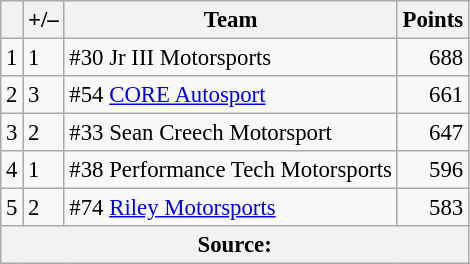<table class="wikitable" style="font-size: 95%;">
<tr>
<th scope="col"></th>
<th scope="col">+/–</th>
<th scope="col">Team</th>
<th scope="col">Points</th>
</tr>
<tr>
<td align=center>1</td>
<td align="left"> 1</td>
<td> #30 Jr III Motorsports</td>
<td align=right>688</td>
</tr>
<tr>
<td align=center>2</td>
<td align="left"> 3</td>
<td> #54 <a href='#'>CORE Autosport</a></td>
<td align=right>661</td>
</tr>
<tr>
<td align=center>3</td>
<td align="left"> 2</td>
<td> #33 Sean Creech Motorsport</td>
<td align=right>647</td>
</tr>
<tr>
<td align=center>4</td>
<td align="left"> 1</td>
<td> #38 Performance Tech Motorsports</td>
<td align=right>596</td>
</tr>
<tr>
<td align=center>5</td>
<td align="left"> 2</td>
<td> #74 <a href='#'>Riley Motorsports</a></td>
<td align=right>583</td>
</tr>
<tr>
<th colspan=5>Source:</th>
</tr>
</table>
